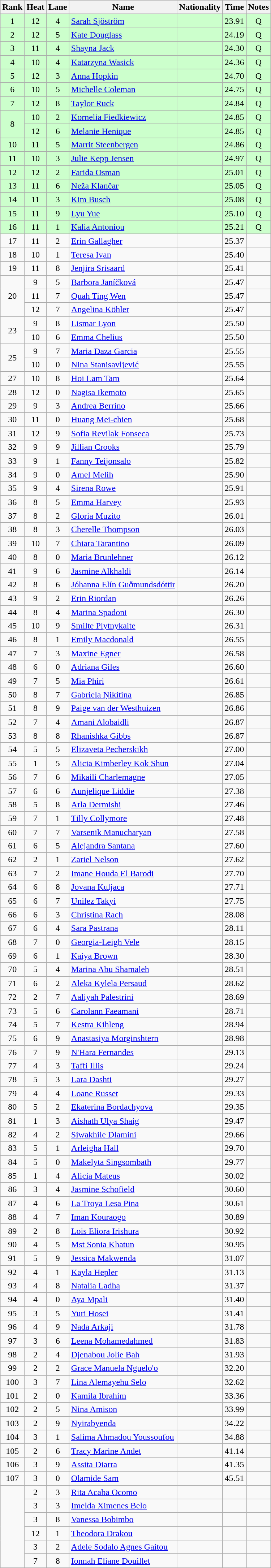<table class="wikitable sortable" style="text-align:center">
<tr>
<th>Rank</th>
<th>Heat</th>
<th>Lane</th>
<th>Name</th>
<th>Nationality</th>
<th>Time</th>
<th>Notes</th>
</tr>
<tr bgcolor=ccffcc>
<td>1</td>
<td>12</td>
<td>4</td>
<td align="left"><a href='#'>Sarah Sjöström</a></td>
<td align="left"></td>
<td>23.91</td>
<td>Q</td>
</tr>
<tr bgcolor=ccffcc>
<td>2</td>
<td>12</td>
<td>5</td>
<td align="left"><a href='#'>Kate Douglass</a></td>
<td align="left"></td>
<td>24.19</td>
<td>Q</td>
</tr>
<tr bgcolor=ccffcc>
<td>3</td>
<td>11</td>
<td>4</td>
<td align="left"><a href='#'>Shayna Jack</a></td>
<td align="left"></td>
<td>24.30</td>
<td>Q</td>
</tr>
<tr bgcolor=ccffcc>
<td>4</td>
<td>10</td>
<td>4</td>
<td align="left"><a href='#'>Katarzyna Wasick</a></td>
<td align="left"></td>
<td>24.36</td>
<td>Q</td>
</tr>
<tr bgcolor=ccffcc>
<td>5</td>
<td>12</td>
<td>3</td>
<td align="left"><a href='#'>Anna Hopkin</a></td>
<td align="left"></td>
<td>24.70</td>
<td>Q</td>
</tr>
<tr bgcolor=ccffcc>
<td>6</td>
<td>10</td>
<td>5</td>
<td align="left"><a href='#'>Michelle Coleman</a></td>
<td align="left"></td>
<td>24.75</td>
<td>Q</td>
</tr>
<tr bgcolor=ccffcc>
<td>7</td>
<td>12</td>
<td>8</td>
<td align="left"><a href='#'>Taylor Ruck</a></td>
<td align="left"></td>
<td>24.84</td>
<td>Q</td>
</tr>
<tr bgcolor=ccffcc>
<td rowspan="2">8</td>
<td>10</td>
<td>2</td>
<td align="left"><a href='#'>Kornelia Fiedkiewicz</a></td>
<td align="left"></td>
<td>24.85</td>
<td>Q</td>
</tr>
<tr bgcolor=ccffcc>
<td>12</td>
<td>6</td>
<td align="left"><a href='#'>Melanie Henique</a></td>
<td align="left"></td>
<td>24.85</td>
<td>Q</td>
</tr>
<tr bgcolor=ccffcc>
<td>10</td>
<td>11</td>
<td>5</td>
<td align="left"><a href='#'>Marrit Steenbergen</a></td>
<td align="left"></td>
<td>24.86</td>
<td>Q</td>
</tr>
<tr bgcolor=ccffcc>
<td>11</td>
<td>10</td>
<td>3</td>
<td align="left"><a href='#'>Julie Kepp Jensen</a></td>
<td align="left"></td>
<td>24.97</td>
<td>Q</td>
</tr>
<tr bgcolor=ccffcc>
<td>12</td>
<td>12</td>
<td>2</td>
<td align="left"><a href='#'>Farida Osman</a></td>
<td align="left"></td>
<td>25.01</td>
<td>Q</td>
</tr>
<tr bgcolor=ccffcc>
<td>13</td>
<td>11</td>
<td>6</td>
<td align="left"><a href='#'>Neža Klančar</a></td>
<td align="left"></td>
<td>25.05</td>
<td>Q</td>
</tr>
<tr bgcolor=ccffcc>
<td>14</td>
<td>11</td>
<td>3</td>
<td align="left"><a href='#'>Kim Busch</a></td>
<td align="left"></td>
<td>25.08</td>
<td>Q</td>
</tr>
<tr bgcolor=ccffcc>
<td>15</td>
<td>11</td>
<td>9</td>
<td align="left"><a href='#'>Lyu Yue</a></td>
<td align="left"></td>
<td>25.10</td>
<td>Q</td>
</tr>
<tr bgcolor=ccffcc>
<td>16</td>
<td>11</td>
<td>1</td>
<td align="left"><a href='#'>Kalia Antoniou</a></td>
<td align="left"></td>
<td>25.21</td>
<td>Q</td>
</tr>
<tr>
<td>17</td>
<td>11</td>
<td>2</td>
<td align="left"><a href='#'>Erin Gallagher</a></td>
<td align="left"></td>
<td>25.37</td>
<td></td>
</tr>
<tr>
<td>18</td>
<td>10</td>
<td>1</td>
<td align="left"><a href='#'>Teresa Ivan</a></td>
<td align="left"></td>
<td>25.40</td>
<td></td>
</tr>
<tr>
<td>19</td>
<td>11</td>
<td>8</td>
<td align="left"><a href='#'>Jenjira Srisaard</a></td>
<td align="left"></td>
<td>25.41</td>
<td></td>
</tr>
<tr>
<td rowspan="3">20</td>
<td>9</td>
<td>5</td>
<td align="left"><a href='#'>Barbora Janíčková</a></td>
<td align="left"></td>
<td>25.47</td>
<td></td>
</tr>
<tr>
<td>11</td>
<td>7</td>
<td align="left"><a href='#'>Quah Ting Wen</a></td>
<td align="left"></td>
<td>25.47</td>
<td></td>
</tr>
<tr>
<td>12</td>
<td>7</td>
<td align="left"><a href='#'>Angelina Köhler</a></td>
<td align="left"></td>
<td>25.47</td>
<td></td>
</tr>
<tr>
<td rowspan="2">23</td>
<td>9</td>
<td>8</td>
<td align="left"><a href='#'>Lismar Lyon</a></td>
<td align="left"></td>
<td>25.50</td>
<td></td>
</tr>
<tr>
<td>10</td>
<td>6</td>
<td align="left"><a href='#'>Emma Chelius</a></td>
<td align="left"></td>
<td>25.50</td>
<td></td>
</tr>
<tr>
<td rowspan="2">25</td>
<td>9</td>
<td>7</td>
<td align="left"><a href='#'>Maria Daza Garcia</a></td>
<td align="left"></td>
<td>25.55</td>
<td></td>
</tr>
<tr>
<td>10</td>
<td>0</td>
<td align="left"><a href='#'>Nina Stanisavljević</a></td>
<td align="left"></td>
<td>25.55</td>
<td></td>
</tr>
<tr>
<td>27</td>
<td>10</td>
<td>8</td>
<td align="left"><a href='#'>Hoi Lam Tam</a></td>
<td align="left"></td>
<td>25.64</td>
<td></td>
</tr>
<tr>
<td>28</td>
<td>12</td>
<td>0</td>
<td align="left"><a href='#'>Nagisa Ikemoto</a></td>
<td align="left"></td>
<td>25.65</td>
<td></td>
</tr>
<tr>
<td>29</td>
<td>9</td>
<td>3</td>
<td align="left"><a href='#'>Andrea Berrino</a></td>
<td align="left"></td>
<td>25.66</td>
<td></td>
</tr>
<tr>
<td>30</td>
<td>11</td>
<td>0</td>
<td align="left"><a href='#'>Huang Mei-chien</a></td>
<td align="left"></td>
<td>25.68</td>
<td></td>
</tr>
<tr>
<td>31</td>
<td>12</td>
<td>9</td>
<td align="left"><a href='#'>Sofia Revilak Fonseca</a></td>
<td align="left"></td>
<td>25.73</td>
<td></td>
</tr>
<tr>
<td>32</td>
<td>9</td>
<td>9</td>
<td align="left"><a href='#'>Jillian Crooks</a></td>
<td align="left"></td>
<td>25.79</td>
<td></td>
</tr>
<tr>
<td>33</td>
<td>9</td>
<td>1</td>
<td align="left"><a href='#'>Fanny Teijonsalo</a></td>
<td align="left"></td>
<td>25.82</td>
<td></td>
</tr>
<tr>
<td>34</td>
<td>9</td>
<td>0</td>
<td align="left"><a href='#'>Amel Melih</a></td>
<td align="left"></td>
<td>25.90</td>
<td></td>
</tr>
<tr>
<td>35</td>
<td>9</td>
<td>4</td>
<td align="left"><a href='#'>Sirena Rowe</a></td>
<td align="left"></td>
<td>25.91</td>
<td></td>
</tr>
<tr>
<td>36</td>
<td>8</td>
<td>5</td>
<td align="left"><a href='#'>Emma Harvey</a></td>
<td align="left"></td>
<td>25.93</td>
<td></td>
</tr>
<tr>
<td>37</td>
<td>8</td>
<td>2</td>
<td align="left"><a href='#'>Gloria Muzito</a></td>
<td align="left"></td>
<td>26.01</td>
<td></td>
</tr>
<tr>
<td>38</td>
<td>8</td>
<td>3</td>
<td align="left"><a href='#'>Cherelle Thompson</a></td>
<td align="left"></td>
<td>26.03</td>
<td></td>
</tr>
<tr>
<td>39</td>
<td>10</td>
<td>7</td>
<td align="left"><a href='#'>Chiara Tarantino</a></td>
<td align="left"></td>
<td>26.09</td>
<td></td>
</tr>
<tr>
<td>40</td>
<td>8</td>
<td>0</td>
<td align="left"><a href='#'>Maria Brunlehner</a></td>
<td align="left"></td>
<td>26.12</td>
<td></td>
</tr>
<tr>
<td>41</td>
<td>9</td>
<td>6</td>
<td align="left"><a href='#'>Jasmine Alkhaldi</a></td>
<td align="left"></td>
<td>26.14</td>
<td></td>
</tr>
<tr>
<td>42</td>
<td>8</td>
<td>6</td>
<td align="left"><a href='#'>Jóhanna Elín Guðmundsdóttir</a></td>
<td align="left"></td>
<td>26.20</td>
<td></td>
</tr>
<tr>
<td>43</td>
<td>9</td>
<td>2</td>
<td align="left"><a href='#'>Erin Riordan</a></td>
<td align="left"></td>
<td>26.26</td>
<td></td>
</tr>
<tr>
<td>44</td>
<td>8</td>
<td>4</td>
<td align="left"><a href='#'>Marina Spadoni</a></td>
<td align="left"></td>
<td>26.30</td>
<td></td>
</tr>
<tr>
<td>45</td>
<td>10</td>
<td>9</td>
<td align="left"><a href='#'>Smilte Plytnykaite</a></td>
<td align="left"></td>
<td>26.31</td>
<td></td>
</tr>
<tr>
<td>46</td>
<td>8</td>
<td>1</td>
<td align="left"><a href='#'>Emily Macdonald</a></td>
<td align="left"></td>
<td>26.55</td>
<td></td>
</tr>
<tr>
<td>47</td>
<td>7</td>
<td>3</td>
<td align="left"><a href='#'>Maxine Egner</a></td>
<td align="left"></td>
<td>26.58</td>
<td></td>
</tr>
<tr>
<td>48</td>
<td>6</td>
<td>0</td>
<td align="left"><a href='#'>Adriana Giles</a></td>
<td align="left"></td>
<td>26.60</td>
<td></td>
</tr>
<tr>
<td>49</td>
<td>7</td>
<td>5</td>
<td align="left"><a href='#'>Mia Phiri</a></td>
<td align="left"></td>
<td>26.61</td>
<td></td>
</tr>
<tr>
<td>50</td>
<td>8</td>
<td>7</td>
<td align="left"><a href='#'>Gabriela Ņikitina</a></td>
<td align="left"></td>
<td>26.85</td>
<td></td>
</tr>
<tr>
<td>51</td>
<td>8</td>
<td>9</td>
<td align="left"><a href='#'>Paige van der Westhuizen</a></td>
<td align="left"></td>
<td>26.86</td>
<td></td>
</tr>
<tr>
<td>52</td>
<td>7</td>
<td>4</td>
<td align="left"><a href='#'>Amani Alobaidli</a></td>
<td align="left"></td>
<td>26.87</td>
<td></td>
</tr>
<tr>
<td>53</td>
<td>8</td>
<td>8</td>
<td align="left"><a href='#'>Rhanishka Gibbs</a></td>
<td align="left"></td>
<td>26.87</td>
<td></td>
</tr>
<tr>
<td>54</td>
<td>5</td>
<td>5</td>
<td align="left"><a href='#'>Elizaveta Pecherskikh</a></td>
<td align="left"></td>
<td>27.00</td>
<td></td>
</tr>
<tr>
<td>55</td>
<td>1</td>
<td>5</td>
<td align="left"><a href='#'>Alicia Kimberley Kok Shun</a></td>
<td align="left"></td>
<td>27.04</td>
<td></td>
</tr>
<tr>
<td>56</td>
<td>7</td>
<td>6</td>
<td align="left"><a href='#'>Mikaili Charlemagne</a></td>
<td align="left"></td>
<td>27.05</td>
<td></td>
</tr>
<tr>
<td>57</td>
<td>6</td>
<td>6</td>
<td align="left"><a href='#'>Aunjelique Liddie</a></td>
<td align="left"></td>
<td>27.38</td>
<td></td>
</tr>
<tr>
<td>58</td>
<td>5</td>
<td>8</td>
<td align="left"><a href='#'>Arla Dermishi</a></td>
<td align="left"></td>
<td>27.46</td>
<td></td>
</tr>
<tr>
<td>59</td>
<td>7</td>
<td>1</td>
<td align="left"><a href='#'>Tilly Collymore</a></td>
<td align="left"></td>
<td>27.48</td>
<td></td>
</tr>
<tr>
<td>60</td>
<td>7</td>
<td>7</td>
<td align="left"><a href='#'>Varsenik Manucharyan</a></td>
<td align="left"></td>
<td>27.58</td>
<td></td>
</tr>
<tr>
<td>61</td>
<td>6</td>
<td>5</td>
<td align="left"><a href='#'>Alejandra Santana</a></td>
<td align="left"></td>
<td>27.60</td>
<td></td>
</tr>
<tr>
<td>62</td>
<td>2</td>
<td>1</td>
<td align="left"><a href='#'>Zariel Nelson</a></td>
<td align="left"></td>
<td>27.62</td>
<td></td>
</tr>
<tr>
<td>63</td>
<td>7</td>
<td>2</td>
<td align="left"><a href='#'>Imane Houda El Barodi</a></td>
<td align="left"></td>
<td>27.70</td>
<td></td>
</tr>
<tr>
<td>64</td>
<td>6</td>
<td>8</td>
<td align="left"><a href='#'>Jovana Kuljaca</a></td>
<td align="left"></td>
<td>27.71</td>
<td></td>
</tr>
<tr>
<td>65</td>
<td>6</td>
<td>7</td>
<td align="left"><a href='#'>Unilez Takyi</a></td>
<td align="left"></td>
<td>27.75</td>
<td></td>
</tr>
<tr>
<td>66</td>
<td>6</td>
<td>3</td>
<td align="left"><a href='#'>Christina Rach</a></td>
<td align="left"></td>
<td>28.08</td>
<td></td>
</tr>
<tr>
<td>67</td>
<td>6</td>
<td>4</td>
<td align="left"><a href='#'>Sara Pastrana</a></td>
<td align="left"></td>
<td>28.11</td>
<td></td>
</tr>
<tr>
<td>68</td>
<td>7</td>
<td>0</td>
<td align="left"><a href='#'>Georgia-Leigh Vele</a></td>
<td align="left"></td>
<td>28.15</td>
<td></td>
</tr>
<tr>
<td>69</td>
<td>6</td>
<td>1</td>
<td align="left"><a href='#'>Kaiya Brown</a></td>
<td align="left"></td>
<td>28.30</td>
<td></td>
</tr>
<tr>
<td>70</td>
<td>5</td>
<td>4</td>
<td align="left"><a href='#'>Marina Abu Shamaleh</a></td>
<td align="left"></td>
<td>28.51</td>
<td></td>
</tr>
<tr>
<td>71</td>
<td>6</td>
<td>2</td>
<td align="left"><a href='#'>Aleka Kylela Persaud</a></td>
<td align="left"></td>
<td>28.62</td>
<td></td>
</tr>
<tr>
<td>72</td>
<td>2</td>
<td>7</td>
<td align="left"><a href='#'>Aaliyah Palestrini</a></td>
<td align="left"></td>
<td>28.69</td>
<td></td>
</tr>
<tr>
<td>73</td>
<td>5</td>
<td>6</td>
<td align="left"><a href='#'>Carolann Faeamani</a></td>
<td align="left"></td>
<td>28.71</td>
<td></td>
</tr>
<tr>
<td>74</td>
<td>5</td>
<td>7</td>
<td align="left"><a href='#'>Kestra Kihleng</a></td>
<td align="left"></td>
<td>28.94</td>
<td></td>
</tr>
<tr>
<td>75</td>
<td>6</td>
<td>9</td>
<td align="left"><a href='#'>Anastasiya Morginshtern</a></td>
<td align="left"></td>
<td>28.98</td>
<td></td>
</tr>
<tr>
<td>76</td>
<td>7</td>
<td>9</td>
<td align="left"><a href='#'>N'Hara Fernandes</a></td>
<td align="left"></td>
<td>29.13</td>
<td></td>
</tr>
<tr>
<td>77</td>
<td>4</td>
<td>3</td>
<td align="left"><a href='#'>Taffi Illis</a></td>
<td align="left"></td>
<td>29.24</td>
<td></td>
</tr>
<tr>
<td>78</td>
<td>5</td>
<td>3</td>
<td align="left"><a href='#'>Lara Dashti</a></td>
<td align="left"></td>
<td>29.27</td>
<td></td>
</tr>
<tr>
<td>79</td>
<td>4</td>
<td>4</td>
<td align="left"><a href='#'>Loane Russet</a></td>
<td align="left"></td>
<td>29.33</td>
<td></td>
</tr>
<tr>
<td>80</td>
<td>5</td>
<td>2</td>
<td align="left"><a href='#'>Ekaterina Bordachyova</a></td>
<td align="left"></td>
<td>29.35</td>
<td></td>
</tr>
<tr>
<td>81</td>
<td>1</td>
<td>3</td>
<td align="left"><a href='#'>Aishath Ulya Shaig</a></td>
<td align="left"></td>
<td>29.47</td>
<td></td>
</tr>
<tr>
<td>82</td>
<td>4</td>
<td>2</td>
<td align="left"><a href='#'>Siwakhile Dlamini</a></td>
<td align="left"></td>
<td>29.66</td>
<td></td>
</tr>
<tr>
<td>83</td>
<td>5</td>
<td>1</td>
<td align="left"><a href='#'>Arleigha Hall</a></td>
<td align="left"></td>
<td>29.70</td>
<td></td>
</tr>
<tr>
<td>84</td>
<td>5</td>
<td>0</td>
<td align="left"><a href='#'>Makelyta Singsombath</a></td>
<td align="left"></td>
<td>29.77</td>
<td></td>
</tr>
<tr>
<td>85</td>
<td>1</td>
<td>4</td>
<td align="left"><a href='#'>Alicia Mateus</a></td>
<td align="left"></td>
<td>30.02</td>
<td></td>
</tr>
<tr>
<td>86</td>
<td>3</td>
<td>4</td>
<td align="left"><a href='#'>Jasmine Schofield</a></td>
<td align="left"></td>
<td>30.60</td>
<td></td>
</tr>
<tr>
<td>87</td>
<td>4</td>
<td>6</td>
<td align="left"><a href='#'>La Troya Lesa Pina</a></td>
<td align="left"></td>
<td>30.61</td>
<td></td>
</tr>
<tr>
<td>88</td>
<td>4</td>
<td>7</td>
<td align="left"><a href='#'>Iman Kouraogo</a></td>
<td align="left"></td>
<td>30.89</td>
<td></td>
</tr>
<tr>
<td>89</td>
<td>2</td>
<td>8</td>
<td align="left"><a href='#'>Lois Eliora Irishura</a></td>
<td align="left"></td>
<td>30.92</td>
<td></td>
</tr>
<tr>
<td>90</td>
<td>4</td>
<td>5</td>
<td align="left"><a href='#'>Mst Sonia Khatun</a></td>
<td align="left"></td>
<td>30.95</td>
<td></td>
</tr>
<tr>
<td>91</td>
<td>5</td>
<td>9</td>
<td align="left"><a href='#'>Jessica Makwenda</a></td>
<td align="left"></td>
<td>31.07</td>
<td></td>
</tr>
<tr>
<td>92</td>
<td>4</td>
<td>1</td>
<td align="left"><a href='#'>Kayla Hepler</a></td>
<td align="left"></td>
<td>31.13</td>
<td></td>
</tr>
<tr>
<td>93</td>
<td>4</td>
<td>8</td>
<td align="left"><a href='#'>Natalia Ladha</a></td>
<td align="left"></td>
<td>31.37</td>
<td></td>
</tr>
<tr>
<td>94</td>
<td>4</td>
<td>0</td>
<td align="left"><a href='#'>Aya Mpali</a></td>
<td align="left"></td>
<td>31.40</td>
<td></td>
</tr>
<tr>
<td>95</td>
<td>3</td>
<td>5</td>
<td align="left"><a href='#'>Yuri Hosei</a></td>
<td align="left"></td>
<td>31.41</td>
<td></td>
</tr>
<tr>
<td>96</td>
<td>4</td>
<td>9</td>
<td align="left"><a href='#'>Nada Arkaji</a></td>
<td align="left"></td>
<td>31.78</td>
<td></td>
</tr>
<tr>
<td>97</td>
<td>3</td>
<td>6</td>
<td align="left"><a href='#'>Leena Mohamedahmed</a></td>
<td align="left"></td>
<td>31.83</td>
<td></td>
</tr>
<tr>
<td>98</td>
<td>2</td>
<td>4</td>
<td align="left"><a href='#'>Djenabou Jolie Bah</a></td>
<td align="left"></td>
<td>31.93</td>
<td></td>
</tr>
<tr>
<td>99</td>
<td>2</td>
<td>2</td>
<td align="left"><a href='#'>Grace Manuela Nguelo'o</a></td>
<td align="left"></td>
<td>32.20</td>
<td></td>
</tr>
<tr>
<td>100</td>
<td>3</td>
<td>7</td>
<td align="left"><a href='#'>Lina Alemayehu Selo</a></td>
<td align="left"></td>
<td>32.62</td>
<td></td>
</tr>
<tr>
<td>101</td>
<td>2</td>
<td>0</td>
<td align="left"><a href='#'>Kamila Ibrahim</a></td>
<td align="left"></td>
<td>33.36</td>
<td></td>
</tr>
<tr>
<td>102</td>
<td>2</td>
<td>5</td>
<td align="left"><a href='#'>Nina Amison</a></td>
<td align="left"></td>
<td>33.99</td>
<td></td>
</tr>
<tr>
<td>103</td>
<td>2</td>
<td>9</td>
<td align="left"><a href='#'>Nyirabyenda</a></td>
<td align="left"></td>
<td>34.22</td>
<td></td>
</tr>
<tr>
<td>104</td>
<td>3</td>
<td>1</td>
<td align="left"><a href='#'>Salima Ahmadou Youssoufou</a></td>
<td align="left"></td>
<td>34.88</td>
<td></td>
</tr>
<tr>
<td>105</td>
<td>2</td>
<td>6</td>
<td align="left"><a href='#'>Tracy Marine Andet</a></td>
<td align="left"></td>
<td>41.14</td>
<td></td>
</tr>
<tr>
<td>106</td>
<td>3</td>
<td>9</td>
<td align="left"><a href='#'>Assita Diarra</a></td>
<td align="left"></td>
<td>41.35</td>
<td></td>
</tr>
<tr>
<td>107</td>
<td>3</td>
<td>0</td>
<td align="left"><a href='#'>Olamide Sam</a></td>
<td align="left"></td>
<td>45.51</td>
<td></td>
</tr>
<tr>
<td rowspan="6"></td>
<td>2</td>
<td>3</td>
<td align="left"><a href='#'>Rita Acaba Ocomo</a></td>
<td align="left"></td>
<td></td>
<td></td>
</tr>
<tr>
<td>3</td>
<td>3</td>
<td align="left"><a href='#'>Imelda Ximenes Belo</a></td>
<td align="left"></td>
<td></td>
<td></td>
</tr>
<tr>
<td>3</td>
<td>8</td>
<td align="left"><a href='#'>Vanessa Bobimbo</a></td>
<td align="left"></td>
<td></td>
<td></td>
</tr>
<tr>
<td>12</td>
<td>1</td>
<td align="left"><a href='#'>Theodora Drakou</a></td>
<td align="left"></td>
<td></td>
<td></td>
</tr>
<tr>
<td>3</td>
<td>2</td>
<td align="left"><a href='#'>Adele Sodalo Agnes Gaitou</a></td>
<td align="left"></td>
<td></td>
<td></td>
</tr>
<tr>
<td>7</td>
<td>8</td>
<td align="left"><a href='#'>Ionnah Eliane Douillet</a></td>
<td align="left"></td>
<td></td>
<td></td>
</tr>
</table>
